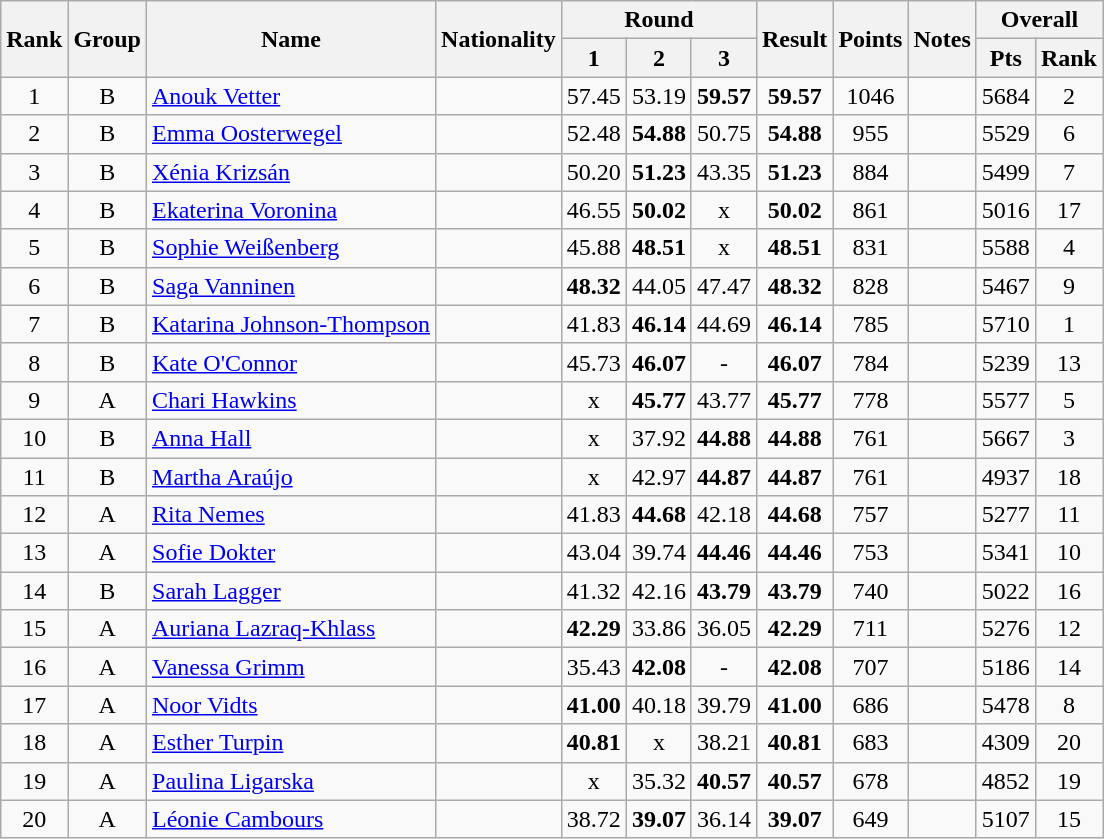<table class="wikitable sortable" style="text-align:center">
<tr>
<th rowspan=2>Rank</th>
<th rowspan=2>Group</th>
<th rowspan=2>Name</th>
<th rowspan=2>Nationality</th>
<th colspan=3>Round</th>
<th rowspan=2 data-sort-type="number">Result</th>
<th rowspan=2>Points</th>
<th rowspan=2>Notes</th>
<th colspan=2>Overall</th>
</tr>
<tr>
<th data-sort-type="number">1</th>
<th data-sort-type="number">2</th>
<th data-sort-type="number">3</th>
<th>Pts</th>
<th>Rank</th>
</tr>
<tr>
<td>1</td>
<td>B</td>
<td align=left><a href='#'>Anouk Vetter</a></td>
<td align=left></td>
<td>57.45</td>
<td>53.19</td>
<td><strong>59.57</strong></td>
<td><strong>59.57</strong></td>
<td>1046</td>
<td></td>
<td>5684</td>
<td>2</td>
</tr>
<tr>
<td>2</td>
<td>B</td>
<td align=left><a href='#'>Emma Oosterwegel</a></td>
<td align=left></td>
<td>52.48</td>
<td><strong>54.88</strong></td>
<td>50.75</td>
<td><strong>54.88</strong></td>
<td>955</td>
<td></td>
<td>5529</td>
<td>6</td>
</tr>
<tr>
<td>3</td>
<td>B</td>
<td align=left><a href='#'>Xénia Krizsán</a></td>
<td align=left></td>
<td>50.20</td>
<td><strong>51.23</strong></td>
<td>43.35</td>
<td><strong>51.23</strong></td>
<td>884</td>
<td></td>
<td>5499</td>
<td>7</td>
</tr>
<tr>
<td>4</td>
<td>B</td>
<td align=left><a href='#'>Ekaterina Voronina</a></td>
<td align=left></td>
<td>46.55</td>
<td><strong>50.02</strong></td>
<td>x</td>
<td><strong>50.02</strong></td>
<td>861</td>
<td></td>
<td>5016</td>
<td>17</td>
</tr>
<tr>
<td>5</td>
<td>B</td>
<td align=left><a href='#'>Sophie Weißenberg</a></td>
<td align=left></td>
<td>45.88</td>
<td><strong>48.51</strong></td>
<td>x</td>
<td><strong>48.51</strong></td>
<td>831</td>
<td></td>
<td>5588</td>
<td>4</td>
</tr>
<tr>
<td>6</td>
<td>B</td>
<td align=left><a href='#'>Saga Vanninen</a></td>
<td align=left></td>
<td><strong>48.32</strong></td>
<td>44.05</td>
<td>47.47</td>
<td><strong>48.32</strong></td>
<td>828</td>
<td></td>
<td>5467</td>
<td>9</td>
</tr>
<tr>
<td>7</td>
<td>B</td>
<td align=left><a href='#'>Katarina Johnson-Thompson</a></td>
<td align=left></td>
<td>41.83</td>
<td><strong>46.14</strong></td>
<td>44.69</td>
<td><strong>46.14</strong></td>
<td>785</td>
<td></td>
<td>5710</td>
<td>1</td>
</tr>
<tr>
<td>8</td>
<td>B</td>
<td align=left><a href='#'>Kate O'Connor</a></td>
<td align=left></td>
<td>45.73</td>
<td><strong>46.07</strong></td>
<td>-</td>
<td><strong>46.07</strong></td>
<td>784</td>
<td></td>
<td>5239</td>
<td>13</td>
</tr>
<tr>
<td>9</td>
<td>A</td>
<td align=left><a href='#'>Chari Hawkins</a></td>
<td align=left></td>
<td>x</td>
<td><strong>45.77</strong></td>
<td>43.77</td>
<td><strong>45.77</strong></td>
<td>778</td>
<td></td>
<td>5577</td>
<td>5</td>
</tr>
<tr>
<td>10</td>
<td>B</td>
<td align=left><a href='#'>Anna Hall</a></td>
<td align=left></td>
<td>x</td>
<td>37.92</td>
<td><strong>44.88</strong></td>
<td><strong>44.88</strong></td>
<td>761</td>
<td></td>
<td>5667</td>
<td>3</td>
</tr>
<tr>
<td>11</td>
<td>B</td>
<td align=left><a href='#'>Martha Araújo</a></td>
<td align=left></td>
<td>x</td>
<td>42.97</td>
<td><strong>44.87</strong></td>
<td><strong>44.87</strong></td>
<td>761</td>
<td></td>
<td>4937</td>
<td>18</td>
</tr>
<tr>
<td>12</td>
<td>A</td>
<td align=left><a href='#'>Rita Nemes</a></td>
<td align=left></td>
<td>41.83</td>
<td><strong>44.68</strong></td>
<td>42.18</td>
<td><strong>44.68</strong></td>
<td>757</td>
<td></td>
<td>5277</td>
<td>11</td>
</tr>
<tr>
<td>13</td>
<td>A</td>
<td align=left><a href='#'>Sofie Dokter</a></td>
<td align=left></td>
<td>43.04</td>
<td>39.74</td>
<td><strong>44.46</strong></td>
<td><strong>44.46</strong></td>
<td>753</td>
<td></td>
<td>5341</td>
<td>10</td>
</tr>
<tr>
<td>14</td>
<td>B</td>
<td align=left><a href='#'>Sarah Lagger</a></td>
<td align=left></td>
<td>41.32</td>
<td>42.16</td>
<td><strong>43.79</strong></td>
<td><strong>43.79</strong></td>
<td>740</td>
<td></td>
<td>5022</td>
<td>16</td>
</tr>
<tr>
<td>15</td>
<td>A</td>
<td align=left><a href='#'>Auriana Lazraq-Khlass</a></td>
<td align=left></td>
<td><strong>42.29</strong></td>
<td>33.86</td>
<td>36.05</td>
<td><strong>42.29</strong></td>
<td>711</td>
<td></td>
<td>5276</td>
<td>12</td>
</tr>
<tr>
<td>16</td>
<td>A</td>
<td align=left><a href='#'>Vanessa Grimm</a></td>
<td align=left></td>
<td>35.43</td>
<td><strong>42.08</strong></td>
<td>-</td>
<td><strong>42.08</strong></td>
<td>707</td>
<td></td>
<td>5186</td>
<td>14</td>
</tr>
<tr>
<td>17</td>
<td>A</td>
<td align=left><a href='#'>Noor Vidts</a></td>
<td align=left></td>
<td><strong>41.00</strong></td>
<td>40.18</td>
<td>39.79</td>
<td><strong>41.00</strong></td>
<td>686</td>
<td></td>
<td>5478</td>
<td>8</td>
</tr>
<tr>
<td>18</td>
<td>A</td>
<td align=left><a href='#'>Esther Turpin</a></td>
<td align=left></td>
<td><strong>40.81</strong></td>
<td>x</td>
<td>38.21</td>
<td><strong>40.81</strong></td>
<td>683</td>
<td></td>
<td>4309</td>
<td>20</td>
</tr>
<tr>
<td>19</td>
<td>A</td>
<td align=left><a href='#'>Paulina Ligarska</a></td>
<td align=left></td>
<td>x</td>
<td>35.32</td>
<td><strong>40.57</strong></td>
<td><strong>40.57</strong></td>
<td>678</td>
<td></td>
<td>4852</td>
<td>19</td>
</tr>
<tr>
<td>20</td>
<td>A</td>
<td align=left><a href='#'>Léonie Cambours</a></td>
<td align=left></td>
<td>38.72</td>
<td><strong>39.07</strong></td>
<td>36.14</td>
<td><strong>39.07</strong></td>
<td>649</td>
<td></td>
<td>5107</td>
<td>15</td>
</tr>
</table>
